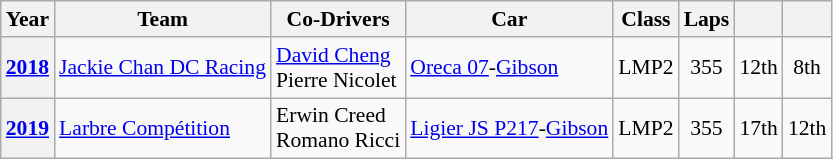<table class="wikitable" style="text-align:center; font-size:90%">
<tr>
<th>Year</th>
<th>Team</th>
<th>Co-Drivers</th>
<th>Car</th>
<th>Class</th>
<th>Laps</th>
<th></th>
<th></th>
</tr>
<tr>
<th><a href='#'>2018</a></th>
<td align="left"> <a href='#'>Jackie Chan DC Racing</a></td>
<td align="left"> <a href='#'>David Cheng</a><br> Pierre Nicolet</td>
<td align="left"><a href='#'>Oreca 07</a>-<a href='#'>Gibson</a></td>
<td>LMP2</td>
<td>355</td>
<td>12th</td>
<td>8th</td>
</tr>
<tr>
<th><a href='#'>2019</a></th>
<td align="left"> <a href='#'>Larbre Compétition</a></td>
<td align="left"> Erwin Creed<br> Romano Ricci</td>
<td align="left"><a href='#'>Ligier JS P217</a>-<a href='#'>Gibson</a></td>
<td>LMP2</td>
<td>355</td>
<td>17th</td>
<td>12th</td>
</tr>
</table>
